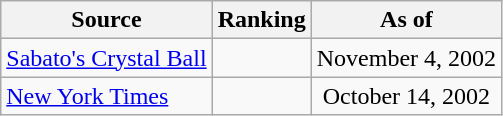<table class="wikitable" style="text-align:center">
<tr>
<th>Source</th>
<th>Ranking</th>
<th>As of</th>
</tr>
<tr>
<td align=left><a href='#'>Sabato's Crystal Ball</a></td>
<td></td>
<td>November 4, 2002</td>
</tr>
<tr>
<td align=left><a href='#'>New York Times</a></td>
<td></td>
<td>October 14, 2002</td>
</tr>
</table>
